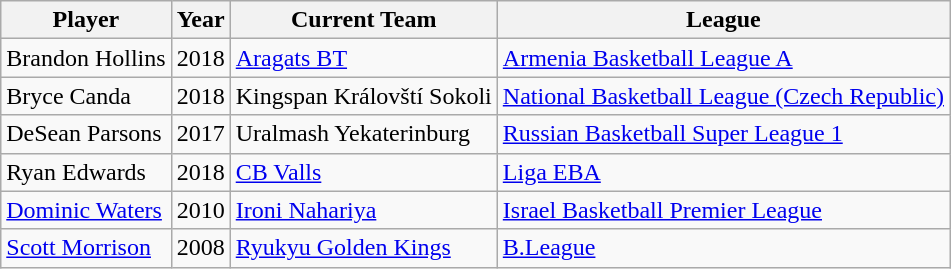<table class="wikitable">
<tr>
<th>Player</th>
<th>Year</th>
<th>Current Team</th>
<th>League</th>
</tr>
<tr>
<td>Brandon Hollins</td>
<td>2018</td>
<td><a href='#'>Aragats BT</a></td>
<td><a href='#'>Armenia Basketball League A</a></td>
</tr>
<tr>
<td>Bryce Canda</td>
<td>2018</td>
<td>Kingspan Královští Sokoli</td>
<td><a href='#'>National Basketball League (Czech Republic)</a></td>
</tr>
<tr>
<td>DeSean Parsons</td>
<td>2017</td>
<td>Uralmash Yekaterinburg</td>
<td><a href='#'>Russian Basketball Super League 1</a></td>
</tr>
<tr>
<td>Ryan Edwards</td>
<td>2018</td>
<td><a href='#'>CB Valls</a></td>
<td><a href='#'>Liga EBA</a></td>
</tr>
<tr>
<td><a href='#'>Dominic Waters</a></td>
<td>2010</td>
<td><a href='#'>Ironi Nahariya</a></td>
<td><a href='#'>Israel Basketball Premier League</a></td>
</tr>
<tr>
<td><a href='#'>Scott Morrison</a></td>
<td>2008</td>
<td><a href='#'>Ryukyu Golden Kings</a></td>
<td><a href='#'>B.League</a></td>
</tr>
</table>
